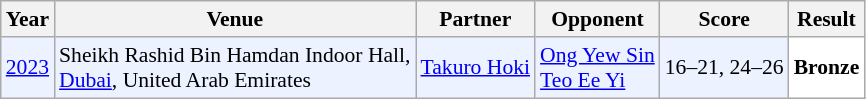<table class="sortable wikitable" style="font-size: 90%">
<tr>
<th>Year</th>
<th>Venue</th>
<th>Partner</th>
<th>Opponent</th>
<th>Score</th>
<th>Result</th>
</tr>
<tr style="background:#ECF2FF">
<td align="center"><a href='#'>2023</a></td>
<td align="left">Sheikh Rashid Bin Hamdan Indoor Hall,<br><a href='#'>Dubai</a>, United Arab Emirates</td>
<td align="left"> <a href='#'>Takuro Hoki</a></td>
<td align="left"> <a href='#'>Ong Yew Sin</a><br> <a href='#'>Teo Ee Yi</a></td>
<td align="left">16–21, 24–26</td>
<td style="text-align:left; background:white"> <strong>Bronze</strong></td>
</tr>
</table>
